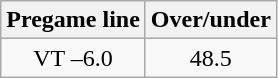<table class="wikitable">
<tr align="center">
<th style=>Pregame line</th>
<th style=>Over/under</th>
</tr>
<tr align="center">
<td>VT –6.0</td>
<td>48.5</td>
</tr>
</table>
